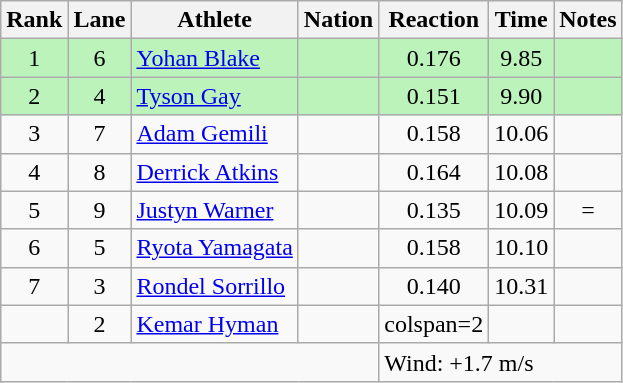<table class="wikitable sortable" style="text-align:center">
<tr>
<th>Rank</th>
<th>Lane</th>
<th>Athlete</th>
<th>Nation</th>
<th>Reaction</th>
<th>Time</th>
<th>Notes</th>
</tr>
<tr style="background:#bbf3bb;">
<td>1</td>
<td>6</td>
<td align=left><a href='#'>Yohan Blake</a></td>
<td align=left></td>
<td>0.176</td>
<td>9.85</td>
<td></td>
</tr>
<tr style="background:#bbf3bb;">
<td>2</td>
<td>4</td>
<td align=left><a href='#'>Tyson Gay</a></td>
<td align=left></td>
<td>0.151</td>
<td>9.90</td>
<td></td>
</tr>
<tr>
<td>3</td>
<td>7</td>
<td align=left><a href='#'>Adam Gemili</a></td>
<td align=left></td>
<td>0.158</td>
<td>10.06</td>
<td></td>
</tr>
<tr>
<td>4</td>
<td>8</td>
<td align=left><a href='#'>Derrick Atkins</a></td>
<td align=left></td>
<td>0.164</td>
<td>10.08</td>
<td></td>
</tr>
<tr>
<td>5</td>
<td>9</td>
<td align=left><a href='#'>Justyn Warner</a></td>
<td align=left></td>
<td>0.135</td>
<td>10.09</td>
<td>=</td>
</tr>
<tr>
<td>6</td>
<td>5</td>
<td align=left><a href='#'>Ryota Yamagata</a></td>
<td align=left></td>
<td>0.158</td>
<td>10.10</td>
<td></td>
</tr>
<tr>
<td>7</td>
<td>3</td>
<td align=left><a href='#'>Rondel Sorrillo</a></td>
<td align=left></td>
<td>0.140</td>
<td>10.31</td>
<td></td>
</tr>
<tr>
<td></td>
<td>2</td>
<td align=left><a href='#'>Kemar Hyman</a></td>
<td align=left></td>
<td>colspan=2 </td>
<td></td>
</tr>
<tr class="sortbottom">
<td colspan=4></td>
<td colspan="4" style="text-align:left;">Wind: +1.7 m/s</td>
</tr>
</table>
